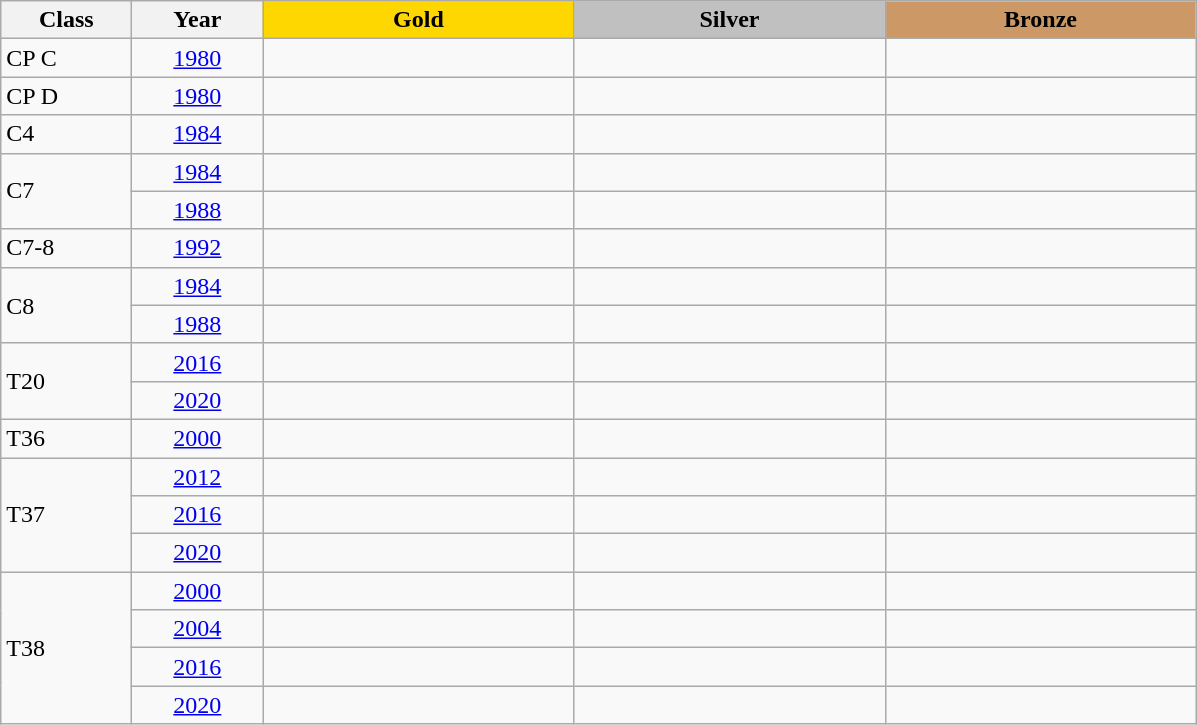<table class="wikitable">
<tr>
<th width=80>Class</th>
<th width=80>Year</th>
<td align=center width=200 bgcolor=gold><strong>Gold</strong></td>
<td align=center width=200 bgcolor=silver><strong>Silver</strong></td>
<td align=center width=200 bgcolor=cc9966><strong>Bronze</strong></td>
</tr>
<tr>
<td>CP C</td>
<td align=center><a href='#'>1980</a></td>
<td></td>
<td></td>
<td></td>
</tr>
<tr>
<td>CP D</td>
<td align=center><a href='#'>1980</a></td>
<td></td>
<td></td>
<td></td>
</tr>
<tr>
<td>C4</td>
<td align=center><a href='#'>1984</a></td>
<td></td>
<td></td>
<td></td>
</tr>
<tr>
<td rowspan=2>C7</td>
<td align=center><a href='#'>1984</a></td>
<td></td>
<td></td>
<td></td>
</tr>
<tr>
<td align=center><a href='#'>1988</a></td>
<td></td>
<td></td>
<td></td>
</tr>
<tr>
<td>C7-8</td>
<td align=center><a href='#'>1992</a></td>
<td></td>
<td></td>
<td></td>
</tr>
<tr>
<td rowspan=2>C8</td>
<td align=center><a href='#'>1984</a></td>
<td></td>
<td></td>
<td></td>
</tr>
<tr>
<td align=center><a href='#'>1988</a></td>
<td></td>
<td></td>
<td></td>
</tr>
<tr>
<td rowspan=2>T20</td>
<td align=center><a href='#'>2016</a></td>
<td></td>
<td></td>
<td></td>
</tr>
<tr>
<td align=center><a href='#'>2020</a></td>
<td></td>
<td></td>
<td></td>
</tr>
<tr>
<td>T36</td>
<td align=center><a href='#'>2000</a></td>
<td></td>
<td></td>
<td></td>
</tr>
<tr>
<td rowspan=3>T37</td>
<td align=center><a href='#'>2012</a></td>
<td></td>
<td></td>
<td></td>
</tr>
<tr>
<td align=center><a href='#'>2016</a></td>
<td></td>
<td></td>
<td></td>
</tr>
<tr>
<td align=center><a href='#'>2020</a></td>
<td></td>
<td></td>
<td></td>
</tr>
<tr>
<td rowspan=4>T38</td>
<td align=center><a href='#'>2000</a></td>
<td></td>
<td></td>
<td></td>
</tr>
<tr>
<td align=center><a href='#'>2004</a></td>
<td></td>
<td></td>
<td></td>
</tr>
<tr>
<td align=center><a href='#'>2016</a></td>
<td></td>
<td></td>
<td></td>
</tr>
<tr>
<td align=center><a href='#'>2020</a></td>
<td></td>
<td></td>
<td></td>
</tr>
</table>
